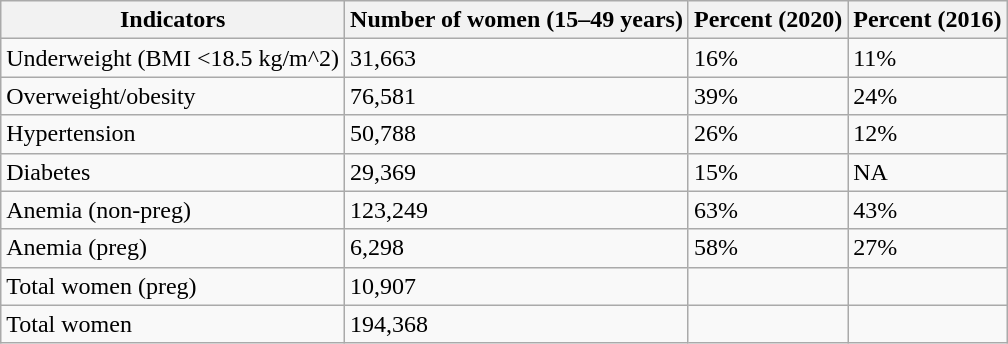<table class="wikitable sortable">
<tr>
<th>Indicators</th>
<th>Number of women (15–49 years)</th>
<th>Percent (2020)</th>
<th>Percent (2016)</th>
</tr>
<tr>
<td>Underweight (BMI <18.5 kg/m^2)</td>
<td>31,663</td>
<td>16%</td>
<td>11%</td>
</tr>
<tr>
<td>Overweight/obesity</td>
<td>76,581</td>
<td>39%</td>
<td>24%</td>
</tr>
<tr>
<td>Hypertension</td>
<td>50,788</td>
<td>26%</td>
<td>12%</td>
</tr>
<tr>
<td>Diabetes</td>
<td>29,369</td>
<td>15%</td>
<td>NA</td>
</tr>
<tr>
<td>Anemia (non-preg)</td>
<td>123,249</td>
<td>63%</td>
<td>43%</td>
</tr>
<tr>
<td>Anemia (preg)</td>
<td>6,298</td>
<td>58%</td>
<td>27%</td>
</tr>
<tr>
<td>Total women (preg)</td>
<td>10,907</td>
<td></td>
<td></td>
</tr>
<tr>
<td>Total women</td>
<td>194,368</td>
<td></td>
<td></td>
</tr>
</table>
